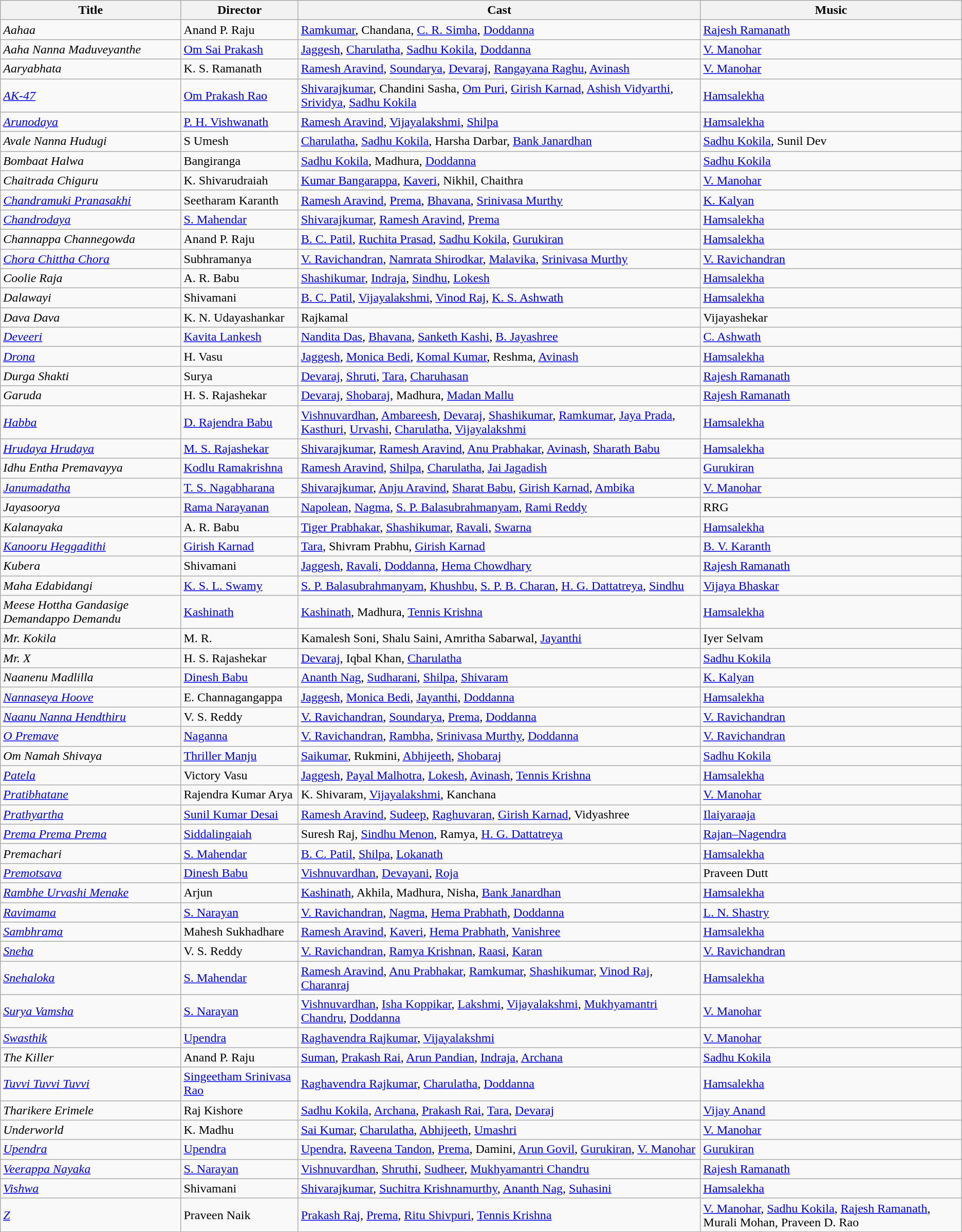<table class="wikitable">
<tr>
<th>Title</th>
<th>Director</th>
<th>Cast</th>
<th>Music</th>
</tr>
<tr>
<td><em>Aahaa</em></td>
<td>Anand P. Raju</td>
<td><a href='#'>Ramkumar</a>, Chandana, <a href='#'>C. R. Simha</a>, <a href='#'>Doddanna</a></td>
<td><a href='#'>Rajesh Ramanath</a></td>
</tr>
<tr>
<td><em>Aaha Nanna Maduveyanthe</em></td>
<td><a href='#'>Om Sai Prakash</a></td>
<td><a href='#'>Jaggesh</a>, <a href='#'>Charulatha</a>, <a href='#'>Sadhu Kokila</a>, <a href='#'>Doddanna</a></td>
<td><a href='#'>V. Manohar</a></td>
</tr>
<tr>
<td><em>Aaryabhata</em></td>
<td>K. S. Ramanath</td>
<td><a href='#'>Ramesh Aravind</a>, <a href='#'>Soundarya</a>, <a href='#'>Devaraj</a>, <a href='#'>Rangayana Raghu</a>, <a href='#'>Avinash</a></td>
<td><a href='#'>V. Manohar</a></td>
</tr>
<tr>
<td><em><a href='#'>AK-47</a></em></td>
<td><a href='#'>Om Prakash Rao</a></td>
<td><a href='#'>Shivarajkumar</a>, Chandini Sasha, <a href='#'>Om Puri</a>, <a href='#'>Girish Karnad</a>, <a href='#'>Ashish Vidyarthi</a>, <a href='#'>Srividya</a>, <a href='#'>Sadhu Kokila</a></td>
<td><a href='#'>Hamsalekha</a></td>
</tr>
<tr>
<td><em><a href='#'>Arunodaya</a></em></td>
<td><a href='#'>P. H. Vishwanath</a></td>
<td><a href='#'>Ramesh Aravind</a>, <a href='#'>Vijayalakshmi</a>, <a href='#'>Shilpa</a></td>
<td><a href='#'>Hamsalekha</a></td>
</tr>
<tr>
<td><em>Avale Nanna Hudugi</em></td>
<td>S Umesh</td>
<td><a href='#'>Charulatha</a>, <a href='#'>Sadhu Kokila</a>, Harsha Darbar, <a href='#'>Bank Janardhan</a></td>
<td><a href='#'>Sadhu Kokila</a>, Sunil Dev</td>
</tr>
<tr>
<td><em>Bombaat Halwa</em></td>
<td>Bangiranga</td>
<td><a href='#'>Sadhu Kokila</a>, Madhura, <a href='#'>Doddanna</a></td>
<td><a href='#'>Sadhu Kokila</a></td>
</tr>
<tr>
<td><em>Chaitrada Chiguru</em></td>
<td>K. Shivarudraiah</td>
<td><a href='#'>Kumar Bangarappa</a>, <a href='#'>Kaveri</a>, Nikhil, Chaithra</td>
<td><a href='#'>V. Manohar</a></td>
</tr>
<tr>
<td><em><a href='#'>Chandramuki Pranasakhi</a></em></td>
<td>Seetharam Karanth</td>
<td><a href='#'>Ramesh Aravind</a>, <a href='#'>Prema</a>, <a href='#'>Bhavana</a>, <a href='#'>Srinivasa Murthy</a></td>
<td><a href='#'>K. Kalyan</a></td>
</tr>
<tr>
<td><em><a href='#'>Chandrodaya</a></em></td>
<td><a href='#'>S. Mahendar</a></td>
<td><a href='#'>Shivarajkumar</a>, <a href='#'>Ramesh Aravind</a>, <a href='#'>Prema</a></td>
<td><a href='#'>Hamsalekha</a></td>
</tr>
<tr>
<td><em>Channappa Channegowda</em></td>
<td>Anand P. Raju</td>
<td><a href='#'>B. C. Patil</a>, <a href='#'>Ruchita Prasad</a>, <a href='#'>Sadhu Kokila</a>, <a href='#'>Gurukiran</a></td>
<td><a href='#'>Hamsalekha</a></td>
</tr>
<tr>
<td><em><a href='#'>Chora Chittha Chora</a></em></td>
<td>Subhramanya</td>
<td><a href='#'>V. Ravichandran</a>, <a href='#'>Namrata Shirodkar</a>, <a href='#'>Malavika</a>, <a href='#'>Srinivasa Murthy</a></td>
<td><a href='#'>V. Ravichandran</a></td>
</tr>
<tr>
<td><em>Coolie Raja</em></td>
<td>A. R. Babu</td>
<td><a href='#'>Shashikumar</a>, <a href='#'>Indraja</a>, <a href='#'>Sindhu</a>, <a href='#'>Lokesh</a></td>
<td><a href='#'>Hamsalekha</a></td>
</tr>
<tr>
<td><em>Dalawayi</em></td>
<td>Shivamani</td>
<td><a href='#'>B. C. Patil</a>, <a href='#'>Vijayalakshmi</a>, <a href='#'>Vinod Raj</a>, <a href='#'>K. S. Ashwath</a></td>
<td><a href='#'>Hamsalekha</a></td>
</tr>
<tr>
<td><em>Dava Dava</em></td>
<td>K. N. Udayashankar</td>
<td>Rajkamal</td>
<td>Vijayashekar</td>
</tr>
<tr>
<td><em><a href='#'>Deveeri</a></em></td>
<td><a href='#'>Kavita Lankesh</a></td>
<td><a href='#'>Nandita Das</a>, <a href='#'>Bhavana</a>, <a href='#'>Sanketh Kashi</a>, <a href='#'>B. Jayashree</a></td>
<td><a href='#'>C. Ashwath</a></td>
</tr>
<tr>
<td><em><a href='#'>Drona</a></em></td>
<td>H. Vasu</td>
<td><a href='#'>Jaggesh</a>, <a href='#'>Monica Bedi</a>, <a href='#'>Komal Kumar</a>, Reshma, <a href='#'>Avinash</a></td>
<td><a href='#'>Hamsalekha</a></td>
</tr>
<tr>
<td><em>Durga Shakti</em></td>
<td>Surya</td>
<td><a href='#'>Devaraj</a>, <a href='#'>Shruti</a>, <a href='#'>Tara</a>, <a href='#'>Charuhasan</a></td>
<td><a href='#'>Rajesh Ramanath</a></td>
</tr>
<tr>
<td><em>Garuda</em></td>
<td>H. S. Rajashekar</td>
<td><a href='#'>Devaraj</a>, <a href='#'>Shobaraj</a>, Madhura, <a href='#'>Madan Mallu</a></td>
<td><a href='#'>Rajesh Ramanath</a></td>
</tr>
<tr>
<td><em><a href='#'>Habba</a></em></td>
<td><a href='#'>D. Rajendra Babu</a></td>
<td><a href='#'>Vishnuvardhan</a>, <a href='#'>Ambareesh</a>, <a href='#'>Devaraj</a>, <a href='#'>Shashikumar</a>, <a href='#'>Ramkumar</a>, <a href='#'>Jaya Prada</a>, <a href='#'>Kasthuri</a>, <a href='#'>Urvashi</a>, <a href='#'>Charulatha</a>, <a href='#'>Vijayalakshmi</a></td>
<td><a href='#'>Hamsalekha</a></td>
</tr>
<tr>
<td><em><a href='#'>Hrudaya Hrudaya</a></em></td>
<td><a href='#'>M. S. Rajashekar</a></td>
<td><a href='#'>Shivarajkumar</a>, <a href='#'>Ramesh Aravind</a>, <a href='#'>Anu Prabhakar</a>, <a href='#'>Avinash</a>, <a href='#'>Sharath Babu</a></td>
<td><a href='#'>Hamsalekha</a></td>
</tr>
<tr>
<td><em>Idhu Entha Premavayya</em></td>
<td><a href='#'>Kodlu Ramakrishna</a></td>
<td><a href='#'>Ramesh Aravind</a>, <a href='#'>Shilpa</a>, <a href='#'>Charulatha</a>, <a href='#'>Jai Jagadish</a></td>
<td><a href='#'>Gurukiran</a></td>
</tr>
<tr>
<td><em><a href='#'>Janumadatha</a></em></td>
<td><a href='#'>T. S. Nagabharana</a></td>
<td><a href='#'>Shivarajkumar</a>, <a href='#'>Anju Aravind</a>, <a href='#'>Sharat Babu</a>, <a href='#'>Girish Karnad</a>, <a href='#'>Ambika</a></td>
<td><a href='#'>V. Manohar</a></td>
</tr>
<tr>
<td><em>Jayasoorya</em></td>
<td><a href='#'>Rama Narayanan</a></td>
<td><a href='#'>Napolean</a>, <a href='#'>Nagma</a>, <a href='#'>S. P. Balasubrahmanyam</a>, <a href='#'>Rami Reddy</a></td>
<td>RRG</td>
</tr>
<tr>
<td><em>Kalanayaka</em></td>
<td>A. R. Babu</td>
<td><a href='#'>Tiger Prabhakar</a>, <a href='#'>Shashikumar</a>, <a href='#'>Ravali</a>, <a href='#'>Swarna</a></td>
<td><a href='#'>Hamsalekha</a></td>
</tr>
<tr>
<td><em><a href='#'>Kanooru Heggadithi</a></em></td>
<td><a href='#'>Girish Karnad</a></td>
<td><a href='#'>Tara</a>, Shivram Prabhu, <a href='#'>Girish Karnad</a></td>
<td><a href='#'>B. V. Karanth</a></td>
</tr>
<tr>
<td><em>Kubera</em></td>
<td>Shivamani</td>
<td><a href='#'>Jaggesh</a>, <a href='#'>Ravali</a>, <a href='#'>Doddanna</a>, <a href='#'>Hema Chowdhary</a></td>
<td><a href='#'>Rajesh Ramanath</a></td>
</tr>
<tr>
<td><em>Maha Edabidangi</em></td>
<td><a href='#'>K. S. L. Swamy</a></td>
<td><a href='#'>S. P. Balasubrahmanyam</a>, <a href='#'>Khushbu</a>, <a href='#'>S. P. B. Charan</a>, <a href='#'>H. G. Dattatreya</a>, <a href='#'>Sindhu</a></td>
<td><a href='#'>Vijaya Bhaskar</a></td>
</tr>
<tr>
<td><em>Meese Hottha Gandasige Demandappo Demandu</em></td>
<td><a href='#'>Kashinath</a></td>
<td><a href='#'>Kashinath</a>, Madhura, <a href='#'>Tennis Krishna</a></td>
<td><a href='#'>Hamsalekha</a></td>
</tr>
<tr>
<td><em>Mr. Kokila</em></td>
<td>M. R.</td>
<td>Kamalesh Soni, Shalu Saini, Amritha Sabarwal, <a href='#'>Jayanthi</a></td>
<td>Iyer Selvam</td>
</tr>
<tr>
<td><em>Mr. X</em></td>
<td>H. S. Rajashekar</td>
<td><a href='#'>Devaraj</a>, Iqbal Khan, <a href='#'>Charulatha</a></td>
<td><a href='#'>Sadhu Kokila</a></td>
</tr>
<tr>
<td><em>Naanenu Madlilla</em></td>
<td><a href='#'>Dinesh Babu</a></td>
<td><a href='#'>Ananth Nag</a>, <a href='#'>Sudharani</a>, <a href='#'>Shilpa</a>, <a href='#'>Shivaram</a></td>
<td><a href='#'>K. Kalyan</a></td>
</tr>
<tr>
<td><em><a href='#'>Nannaseya Hoove</a></em></td>
<td>E. Channagangappa</td>
<td><a href='#'>Jaggesh</a>, <a href='#'>Monica Bedi</a>, <a href='#'>Jayanthi</a>, <a href='#'>Doddanna</a></td>
<td><a href='#'>Hamsalekha</a></td>
</tr>
<tr>
<td><em><a href='#'>Naanu Nanna Hendthiru</a></em></td>
<td>V. S. Reddy</td>
<td><a href='#'>V. Ravichandran</a>, <a href='#'>Soundarya</a>, <a href='#'>Prema</a>, <a href='#'>Doddanna</a></td>
<td><a href='#'>V. Ravichandran</a></td>
</tr>
<tr>
<td><em><a href='#'>O Premave</a></em></td>
<td><a href='#'>Naganna</a></td>
<td><a href='#'>V. Ravichandran</a>, <a href='#'>Rambha</a>, <a href='#'>Srinivasa Murthy</a>, <a href='#'>Doddanna</a></td>
<td><a href='#'>V. Ravichandran</a></td>
</tr>
<tr>
<td><em>Om Namah Shivaya</em></td>
<td><a href='#'>Thriller Manju</a></td>
<td><a href='#'>Saikumar</a>, Rukmini, <a href='#'>Abhijeeth</a>, <a href='#'>Shobaraj</a></td>
<td><a href='#'>Sadhu Kokila</a></td>
</tr>
<tr>
<td><em><a href='#'>Patela</a></em></td>
<td>Victory Vasu</td>
<td><a href='#'>Jaggesh</a>, <a href='#'>Payal Malhotra</a>, <a href='#'>Lokesh</a>, <a href='#'>Avinash</a>, <a href='#'>Tennis Krishna</a></td>
<td><a href='#'>Hamsalekha</a></td>
</tr>
<tr>
<td><em><a href='#'>Pratibhatane</a></em></td>
<td>Rajendra Kumar Arya</td>
<td>K. Shivaram, <a href='#'>Vijayalakshmi</a>, Kanchana</td>
<td><a href='#'>V. Manohar</a></td>
</tr>
<tr>
<td><em><a href='#'>Prathyartha</a></em></td>
<td><a href='#'>Sunil Kumar Desai</a></td>
<td><a href='#'>Ramesh Aravind</a>, <a href='#'>Sudeep</a>, <a href='#'>Raghuvaran</a>, <a href='#'>Girish Karnad</a>, Vidyashree</td>
<td><a href='#'>Ilaiyaraaja</a></td>
</tr>
<tr>
<td><em><a href='#'>Prema Prema Prema</a></em></td>
<td><a href='#'>Siddalingaiah</a></td>
<td>Suresh Raj, <a href='#'>Sindhu Menon</a>, Ramya, <a href='#'>H. G. Dattatreya</a></td>
<td><a href='#'>Rajan–Nagendra</a></td>
</tr>
<tr>
<td><em>Premachari</em></td>
<td><a href='#'>S. Mahendar</a></td>
<td><a href='#'>B. C. Patil</a>, <a href='#'>Shilpa</a>, <a href='#'>Lokanath</a></td>
<td><a href='#'>Hamsalekha</a></td>
</tr>
<tr>
<td><em><a href='#'>Premotsava</a></em></td>
<td><a href='#'>Dinesh Babu</a></td>
<td><a href='#'>Vishnuvardhan</a>, <a href='#'>Devayani</a>, <a href='#'>Roja</a></td>
<td>Praveen Dutt</td>
</tr>
<tr>
<td><em><a href='#'>Rambhe Urvashi Menake</a></em></td>
<td>Arjun</td>
<td><a href='#'>Kashinath</a>, Akhila, Madhura, Nisha, <a href='#'>Bank Janardhan</a></td>
<td><a href='#'>Hamsalekha</a></td>
</tr>
<tr>
<td><em><a href='#'>Ravimama</a></em></td>
<td><a href='#'>S. Narayan</a></td>
<td><a href='#'>V. Ravichandran</a>, <a href='#'>Nagma</a>, <a href='#'>Hema Prabhath</a>, <a href='#'>Doddanna</a></td>
<td><a href='#'>L. N. Shastry</a></td>
</tr>
<tr>
<td><em><a href='#'>Sambhrama</a></em></td>
<td>Mahesh Sukhadhare</td>
<td><a href='#'>Ramesh Aravind</a>, <a href='#'>Kaveri</a>, <a href='#'>Hema Prabhath</a>, <a href='#'>Vanishree</a></td>
<td><a href='#'>Hamsalekha</a></td>
</tr>
<tr>
<td><em><a href='#'>Sneha</a></em></td>
<td>V. S. Reddy</td>
<td><a href='#'>V. Ravichandran</a>, <a href='#'>Ramya Krishnan</a>, <a href='#'>Raasi</a>, <a href='#'>Karan</a></td>
<td><a href='#'>V. Ravichandran</a></td>
</tr>
<tr>
<td><em><a href='#'>Snehaloka</a></em></td>
<td><a href='#'>S. Mahendar</a></td>
<td><a href='#'>Ramesh Aravind</a>, <a href='#'>Anu Prabhakar</a>, <a href='#'>Ramkumar</a>, <a href='#'>Shashikumar</a>, <a href='#'>Vinod Raj</a>, <a href='#'>Charanraj</a></td>
<td><a href='#'>Hamsalekha</a></td>
</tr>
<tr>
<td><em><a href='#'>Surya Vamsha</a></em></td>
<td><a href='#'>S. Narayan</a></td>
<td><a href='#'>Vishnuvardhan</a>, <a href='#'>Isha Koppikar</a>, <a href='#'>Lakshmi</a>, <a href='#'>Vijayalakshmi</a>, <a href='#'>Mukhyamantri Chandru</a>, <a href='#'>Doddanna</a></td>
<td><a href='#'>V. Manohar</a></td>
</tr>
<tr>
<td><em><a href='#'>Swasthik</a></em></td>
<td><a href='#'>Upendra</a></td>
<td><a href='#'>Raghavendra Rajkumar</a>, <a href='#'>Vijayalakshmi</a></td>
<td><a href='#'>V. Manohar</a></td>
</tr>
<tr>
<td><em>The Killer</em></td>
<td>Anand P. Raju</td>
<td><a href='#'>Suman</a>, <a href='#'>Prakash Rai</a>, <a href='#'>Arun Pandian</a>, <a href='#'>Indraja</a>, <a href='#'>Archana</a></td>
<td><a href='#'>Sadhu Kokila</a></td>
</tr>
<tr>
<td><em><a href='#'>Tuvvi Tuvvi Tuvvi</a></em></td>
<td><a href='#'>Singeetham Srinivasa Rao</a></td>
<td><a href='#'>Raghavendra Rajkumar</a>, <a href='#'>Charulatha</a>, <a href='#'>Doddanna</a></td>
<td><a href='#'>Hamsalekha</a></td>
</tr>
<tr>
<td><em>Tharikere Erimele</em></td>
<td>Raj Kishore</td>
<td><a href='#'>Sadhu Kokila</a>, <a href='#'>Archana</a>, <a href='#'>Prakash Rai</a>, <a href='#'>Tara</a>, <a href='#'>Devaraj</a></td>
<td><a href='#'>Vijay Anand</a></td>
</tr>
<tr>
<td><em>Underworld</em></td>
<td>K. Madhu</td>
<td><a href='#'>Sai Kumar</a>, <a href='#'>Charulatha</a>, <a href='#'>Abhijeeth</a>, <a href='#'>Umashri</a></td>
<td><a href='#'>V. Manohar</a></td>
</tr>
<tr>
<td><em><a href='#'>Upendra</a></em></td>
<td><a href='#'>Upendra</a></td>
<td><a href='#'>Upendra</a>, <a href='#'>Raveena Tandon</a>, <a href='#'>Prema</a>, Damini, <a href='#'>Arun Govil</a>, <a href='#'>Gurukiran</a>, <a href='#'>V. Manohar</a></td>
<td><a href='#'>Gurukiran</a></td>
</tr>
<tr>
<td><em><a href='#'>Veerappa Nayaka</a></em></td>
<td><a href='#'>S. Narayan</a></td>
<td><a href='#'>Vishnuvardhan</a>, <a href='#'>Shruthi</a>, <a href='#'>Sudheer</a>, <a href='#'>Mukhyamantri Chandru</a></td>
<td><a href='#'>Rajesh Ramanath</a></td>
</tr>
<tr>
<td><em><a href='#'>Vishwa</a></em></td>
<td>Shivamani</td>
<td><a href='#'>Shivarajkumar</a>, <a href='#'>Suchitra Krishnamurthy</a>, <a href='#'>Ananth Nag</a>, <a href='#'>Suhasini</a></td>
<td><a href='#'>Hamsalekha</a></td>
</tr>
<tr>
<td><em><a href='#'>Z</a></em></td>
<td>Praveen Naik</td>
<td><a href='#'>Prakash Raj</a>, <a href='#'>Prema</a>, <a href='#'>Ritu Shivpuri</a>, <a href='#'>Tennis Krishna</a></td>
<td><a href='#'>V. Manohar</a>, <a href='#'>Sadhu Kokila</a>, <a href='#'>Rajesh Ramanath</a>, Murali Mohan, Praveen D. Rao</td>
</tr>
<tr>
</tr>
</table>
